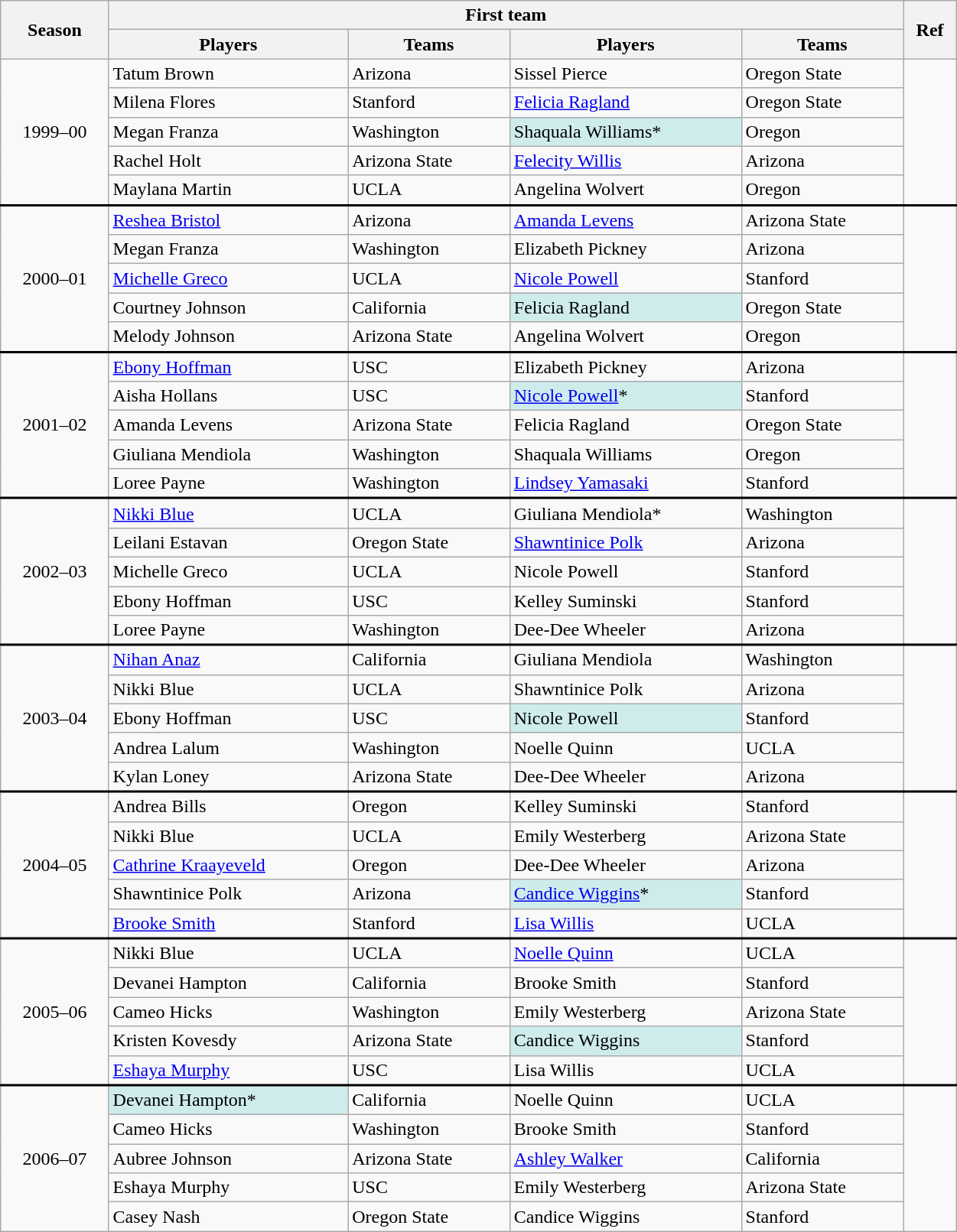<table class="wikitable" style="width:66%">
<tr>
<th rowspan=2>Season</th>
<th colspan=4>First team</th>
<th rowspan=2>Ref</th>
</tr>
<tr>
<th>Players</th>
<th>Teams</th>
<th>Players</th>
<th>Teams</th>
</tr>
<tr>
<td rowspan="5" style="text-align:center;">1999–00</td>
<td>Tatum Brown</td>
<td>Arizona</td>
<td>Sissel Pierce</td>
<td>Oregon State</td>
<td rowspan="5" style="text-align:center;"></td>
</tr>
<tr>
<td>Milena Flores</td>
<td>Stanford</td>
<td><a href='#'>Felicia Ragland</a></td>
<td>Oregon State</td>
</tr>
<tr>
<td>Megan Franza</td>
<td>Washington</td>
<td style="background:#cfecec;">Shaquala Williams*</td>
<td>Oregon</td>
</tr>
<tr>
<td>Rachel Holt</td>
<td>Arizona State</td>
<td><a href='#'>Felecity Willis</a></td>
<td>Arizona</td>
</tr>
<tr>
<td>Maylana Martin</td>
<td>UCLA</td>
<td>Angelina Wolvert</td>
<td>Oregon</td>
</tr>
<tr style="border-top:2px solid black">
<td rowspan="5" style="text-align:center;">2000–01</td>
<td><a href='#'>Reshea Bristol</a></td>
<td>Arizona</td>
<td><a href='#'>Amanda Levens</a></td>
<td>Arizona State</td>
<td rowspan="5" style="text-align:center;"></td>
</tr>
<tr>
<td>Megan Franza</td>
<td>Washington</td>
<td>Elizabeth Pickney</td>
<td>Arizona</td>
</tr>
<tr>
<td><a href='#'>Michelle Greco</a></td>
<td>UCLA</td>
<td><a href='#'>Nicole Powell</a></td>
<td>Stanford</td>
</tr>
<tr>
<td>Courtney Johnson</td>
<td>California</td>
<td style="background:#cfecec;">Felicia Ragland</td>
<td>Oregon State</td>
</tr>
<tr>
<td>Melody Johnson</td>
<td>Arizona State</td>
<td>Angelina Wolvert</td>
<td>Oregon</td>
</tr>
<tr style="border-top:2px solid black">
<td rowspan="5" style="text-align:center;">2001–02</td>
<td><a href='#'>Ebony Hoffman</a></td>
<td>USC</td>
<td>Elizabeth Pickney</td>
<td>Arizona</td>
<td rowspan="5" style="text-align:center;"></td>
</tr>
<tr>
<td>Aisha Hollans</td>
<td>USC</td>
<td style="background:#cfecec;"><a href='#'>Nicole Powell</a>*</td>
<td>Stanford</td>
</tr>
<tr>
<td>Amanda Levens</td>
<td>Arizona State</td>
<td>Felicia Ragland</td>
<td>Oregon State</td>
</tr>
<tr>
<td>Giuliana Mendiola</td>
<td>Washington</td>
<td>Shaquala Williams</td>
<td>Oregon</td>
</tr>
<tr>
<td>Loree Payne</td>
<td>Washington</td>
<td><a href='#'>Lindsey Yamasaki</a></td>
<td>Stanford</td>
</tr>
<tr style="border-top:2px solid black">
<td rowspan="5" style="text-align:center;">2002–03</td>
<td><a href='#'>Nikki Blue</a></td>
<td>UCLA</td>
<td>Giuliana Mendiola*</td>
<td>Washington</td>
<td rowspan="5" style="text-align:center;"></td>
</tr>
<tr>
<td>Leilani Estavan</td>
<td>Oregon State</td>
<td><a href='#'>Shawntinice Polk</a></td>
<td>Arizona</td>
</tr>
<tr>
<td>Michelle Greco</td>
<td>UCLA</td>
<td>Nicole Powell</td>
<td>Stanford</td>
</tr>
<tr>
<td>Ebony Hoffman</td>
<td>USC</td>
<td>Kelley Suminski</td>
<td>Stanford</td>
</tr>
<tr>
<td>Loree Payne</td>
<td>Washington</td>
<td>Dee-Dee Wheeler</td>
<td>Arizona</td>
</tr>
<tr style="border-top:2px solid black">
<td rowspan="5" style="text-align:center;">2003–04</td>
<td><a href='#'>Nihan Anaz</a></td>
<td>California</td>
<td>Giuliana Mendiola</td>
<td>Washington</td>
<td rowspan="5" style="text-align:center;"></td>
</tr>
<tr>
<td>Nikki Blue</td>
<td>UCLA</td>
<td>Shawntinice Polk</td>
<td>Arizona</td>
</tr>
<tr>
<td>Ebony Hoffman</td>
<td>USC</td>
<td style="background:#cfecec;">Nicole Powell</td>
<td>Stanford</td>
</tr>
<tr>
<td>Andrea Lalum</td>
<td>Washington</td>
<td>Noelle Quinn</td>
<td>UCLA</td>
</tr>
<tr>
<td>Kylan Loney</td>
<td>Arizona State</td>
<td>Dee-Dee Wheeler</td>
<td>Arizona</td>
</tr>
<tr style="border-top:2px solid black">
<td rowspan="5" style="text-align:center;">2004–05</td>
<td>Andrea Bills</td>
<td>Oregon</td>
<td>Kelley Suminski</td>
<td>Stanford</td>
<td rowspan="5" style="text-align:center;"></td>
</tr>
<tr>
<td>Nikki Blue</td>
<td>UCLA</td>
<td>Emily Westerberg</td>
<td>Arizona State</td>
</tr>
<tr>
<td><a href='#'>Cathrine Kraayeveld</a></td>
<td>Oregon</td>
<td>Dee-Dee Wheeler</td>
<td>Arizona</td>
</tr>
<tr>
<td>Shawntinice Polk</td>
<td>Arizona</td>
<td style="background:#cfecec;"><a href='#'>Candice Wiggins</a>*</td>
<td>Stanford</td>
</tr>
<tr>
<td><a href='#'>Brooke Smith</a></td>
<td>Stanford</td>
<td><a href='#'>Lisa Willis</a></td>
<td>UCLA</td>
</tr>
<tr style="border-top:2px solid black">
<td rowspan="5" style="text-align:center;">2005–06</td>
<td>Nikki Blue</td>
<td>UCLA</td>
<td><a href='#'>Noelle Quinn</a></td>
<td>UCLA</td>
<td rowspan="5" style="text-align:center;"></td>
</tr>
<tr>
<td>Devanei Hampton</td>
<td>California</td>
<td>Brooke Smith</td>
<td>Stanford</td>
</tr>
<tr>
<td>Cameo Hicks</td>
<td>Washington</td>
<td>Emily Westerberg</td>
<td>Arizona State</td>
</tr>
<tr>
<td>Kristen Kovesdy</td>
<td>Arizona State</td>
<td style="background:#cfecec;">Candice Wiggins</td>
<td>Stanford</td>
</tr>
<tr>
<td><a href='#'>Eshaya Murphy</a></td>
<td>USC</td>
<td>Lisa Willis</td>
<td>UCLA</td>
</tr>
<tr style="border-top:2px solid black">
<td rowspan="5" style="text-align:center;">2006–07</td>
<td style="background:#cfecec;">Devanei Hampton*</td>
<td>California</td>
<td>Noelle Quinn</td>
<td>UCLA</td>
<td rowspan="5" style="text-align:center;"></td>
</tr>
<tr>
<td>Cameo Hicks</td>
<td>Washington</td>
<td>Brooke Smith</td>
<td>Stanford</td>
</tr>
<tr>
<td>Aubree Johnson</td>
<td>Arizona State</td>
<td><a href='#'>Ashley Walker</a></td>
<td>California</td>
</tr>
<tr>
<td>Eshaya Murphy</td>
<td>USC</td>
<td>Emily Westerberg</td>
<td>Arizona State</td>
</tr>
<tr>
<td>Casey Nash</td>
<td>Oregon State</td>
<td>Candice Wiggins</td>
<td>Stanford</td>
</tr>
</table>
